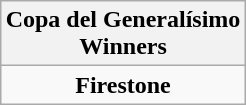<table class="wikitable" style="text-align: center; margin: 0 auto;">
<tr>
<th>Copa del Generalísimo<br>Winners</th>
</tr>
<tr>
<td><strong>Firestone</strong></td>
</tr>
</table>
